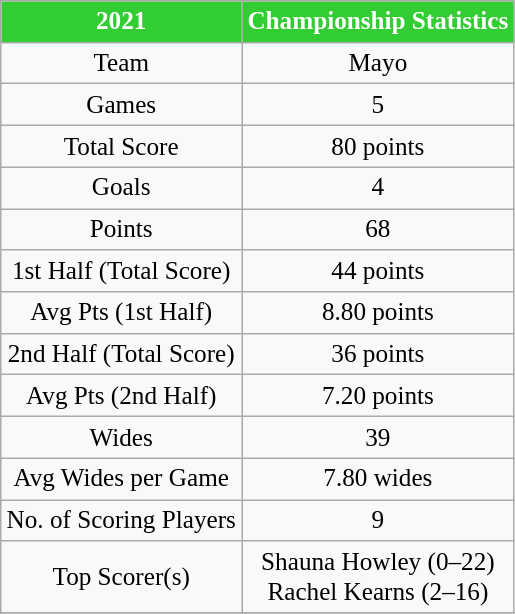<table class="wikitable" border="2" style="text-align:center; float:center; font-size:105%">
<tr>
<th style=background:#32CD32;color:white;>2021</th>
<th style=background:#32CD32;color:white;>Championship Statistics</th>
</tr>
<tr>
<td>Team</td>
<td>Mayo</td>
</tr>
<tr>
<td>Games</td>
<td>5</td>
</tr>
<tr>
<td>Total Score</td>
<td>80 points</td>
</tr>
<tr>
<td>Goals</td>
<td>4</td>
</tr>
<tr>
<td>Points</td>
<td>68</td>
</tr>
<tr>
<td>1st Half (Total Score)</td>
<td>44 points</td>
</tr>
<tr>
<td>Avg Pts (1st Half)</td>
<td>8.80 points</td>
</tr>
<tr>
<td>2nd Half (Total Score)</td>
<td>36 points</td>
</tr>
<tr>
<td>Avg Pts (2nd Half)</td>
<td>7.20 points</td>
</tr>
<tr>
<td>Wides</td>
<td>39</td>
</tr>
<tr>
<td>Avg Wides per Game</td>
<td>7.80 wides</td>
</tr>
<tr>
<td>No. of Scoring Players</td>
<td>9</td>
</tr>
<tr>
<td>Top Scorer(s)</td>
<td>Shauna Howley (0–22)<br>Rachel Kearns (2–16)</td>
</tr>
<tr>
</tr>
</table>
